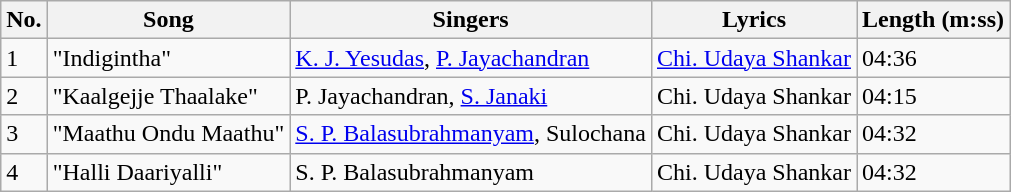<table class="wikitable">
<tr>
<th>No.</th>
<th>Song</th>
<th>Singers</th>
<th>Lyrics</th>
<th>Length (m:ss)</th>
</tr>
<tr>
<td>1</td>
<td>"Indigintha"</td>
<td><a href='#'>K. J. Yesudas</a>, <a href='#'>P. Jayachandran</a></td>
<td><a href='#'>Chi. Udaya Shankar</a></td>
<td>04:36</td>
</tr>
<tr>
<td>2</td>
<td>"Kaalgejje Thaalake"</td>
<td>P. Jayachandran, <a href='#'>S. Janaki</a></td>
<td>Chi. Udaya Shankar</td>
<td>04:15</td>
</tr>
<tr>
<td>3</td>
<td>"Maathu Ondu Maathu"</td>
<td><a href='#'>S. P. Balasubrahmanyam</a>, Sulochana</td>
<td>Chi. Udaya Shankar</td>
<td>04:32</td>
</tr>
<tr>
<td>4</td>
<td>"Halli Daariyalli"</td>
<td>S. P. Balasubrahmanyam</td>
<td>Chi. Udaya Shankar</td>
<td>04:32</td>
</tr>
</table>
